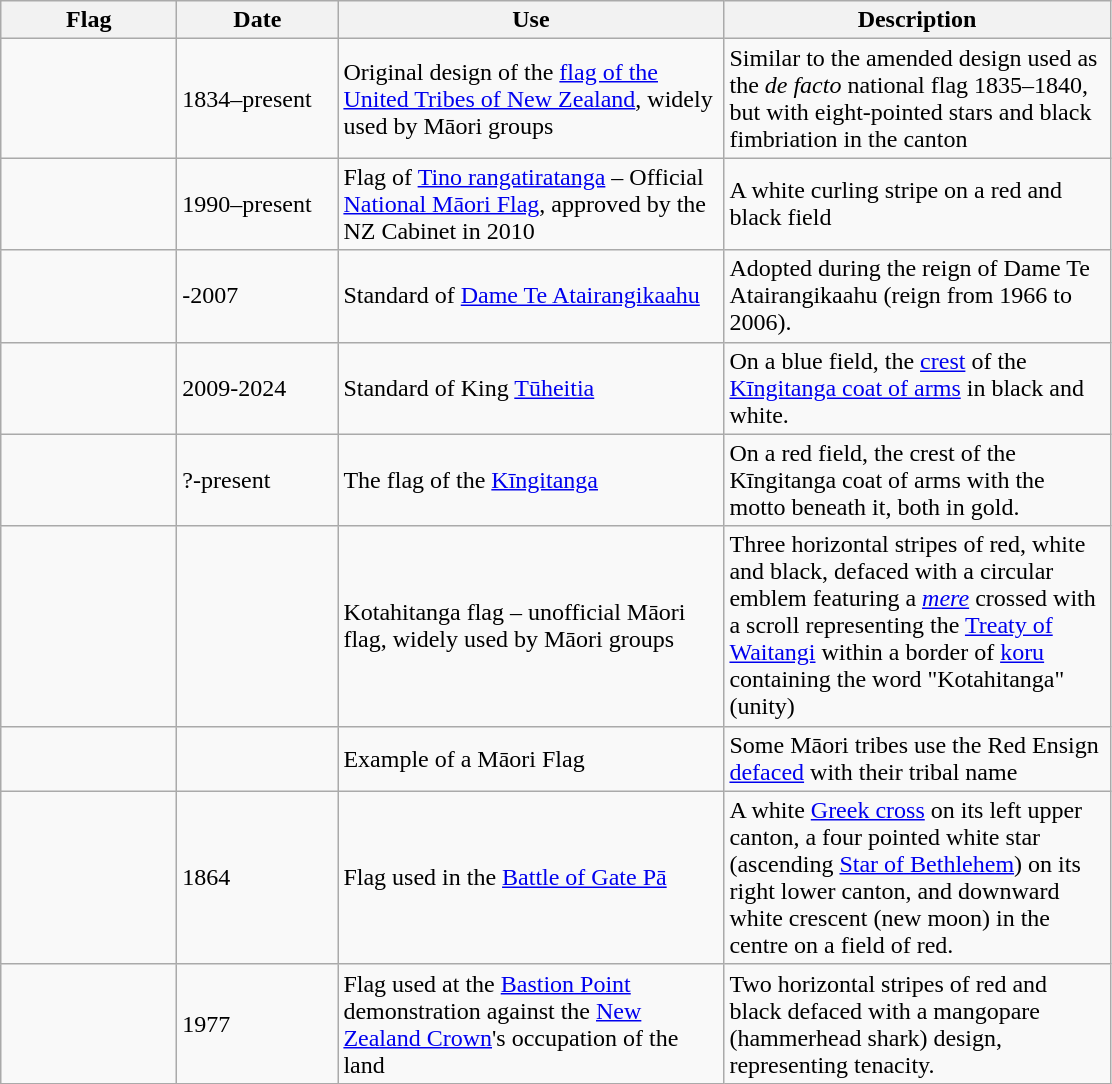<table class="wikitable">
<tr>
<th style="width:110px;">Flag</th>
<th style="width:100px;">Date</th>
<th style="width:250px;">Use</th>
<th style="width:250px;">Description</th>
</tr>
<tr>
<td></td>
<td>1834–present</td>
<td>Original design of the <a href='#'>flag of the United Tribes of New Zealand</a>, widely used by Māori groups</td>
<td>Similar to the amended design used as the <em>de facto</em> national flag 1835–1840, but with eight-pointed stars and black fimbriation in the canton</td>
</tr>
<tr>
<td></td>
<td>1990–present</td>
<td>Flag of <a href='#'>Tino rangatiratanga</a> – Official <a href='#'>National Māori Flag</a>, approved by the NZ Cabinet in 2010</td>
<td>A white curling stripe on a red and black field</td>
</tr>
<tr>
<td></td>
<td>-2007</td>
<td>Standard of <a href='#'>Dame Te Atairangikaahu</a></td>
<td>Adopted during the reign of Dame Te Atairangikaahu (reign from 1966 to 2006).</td>
</tr>
<tr>
<td></td>
<td>2009-2024</td>
<td>Standard of King <a href='#'>Tūheitia</a></td>
<td>On a blue field, the <a href='#'>crest</a> of the <a href='#'>Kīngitanga coat of arms</a> in black and white.</td>
</tr>
<tr>
<td></td>
<td>?-present</td>
<td>The flag of the <a href='#'>Kīngitanga</a></td>
<td>On a red field, the crest of the Kīngitanga coat of arms with the motto  beneath it, both in gold.</td>
</tr>
<tr>
<td></td>
<td></td>
<td>Kotahitanga flag – unofficial Māori flag, widely used by Māori groups</td>
<td>Three horizontal stripes of red, white and black, defaced with a circular emblem featuring a <a href='#'><em>mere</em></a> crossed with a scroll representing the <a href='#'>Treaty of Waitangi</a> within a border of <a href='#'>koru</a> containing the word "Kotahitanga" (unity)</td>
</tr>
<tr>
<td></td>
<td></td>
<td>Example of a Māori Flag</td>
<td>Some Māori tribes use the Red Ensign <a href='#'>defaced</a> with their tribal name</td>
</tr>
<tr>
<td></td>
<td>1864</td>
<td>Flag used in the <a href='#'>Battle of Gate Pā</a></td>
<td>A white <a href='#'>Greek cross</a> on its left upper canton, a four pointed white star (ascending <a href='#'>Star of Bethlehem</a>) on its right lower canton, and downward white crescent (new moon) in the centre on a field of red.</td>
</tr>
<tr>
<td></td>
<td>1977</td>
<td>Flag used at the <a href='#'>Bastion Point</a> demonstration against the <a href='#'>New Zealand Crown</a>'s occupation of the land</td>
<td>Two horizontal stripes of red and black defaced with a mangopare (hammerhead shark) design, representing tenacity.</td>
</tr>
</table>
